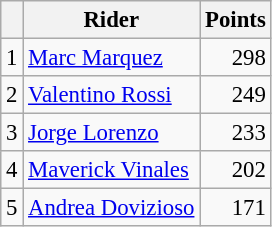<table class="wikitable" style="font-size: 95%;">
<tr>
<th></th>
<th>Rider</th>
<th>Points</th>
</tr>
<tr>
<td align=center>1</td>
<td> <a href='#'>Marc Marquez</a></td>
<td align=right>298</td>
</tr>
<tr>
<td align=center>2</td>
<td> <a href='#'>Valentino Rossi</a></td>
<td align=right>249</td>
</tr>
<tr>
<td align=center>3</td>
<td> <a href='#'>Jorge Lorenzo</a></td>
<td align=right>233</td>
</tr>
<tr>
<td align=center>4</td>
<td> <a href='#'>Maverick Vinales</a></td>
<td align=right>202</td>
</tr>
<tr>
<td align=center>5</td>
<td> <a href='#'>Andrea Dovizioso</a></td>
<td align=right>171</td>
</tr>
</table>
